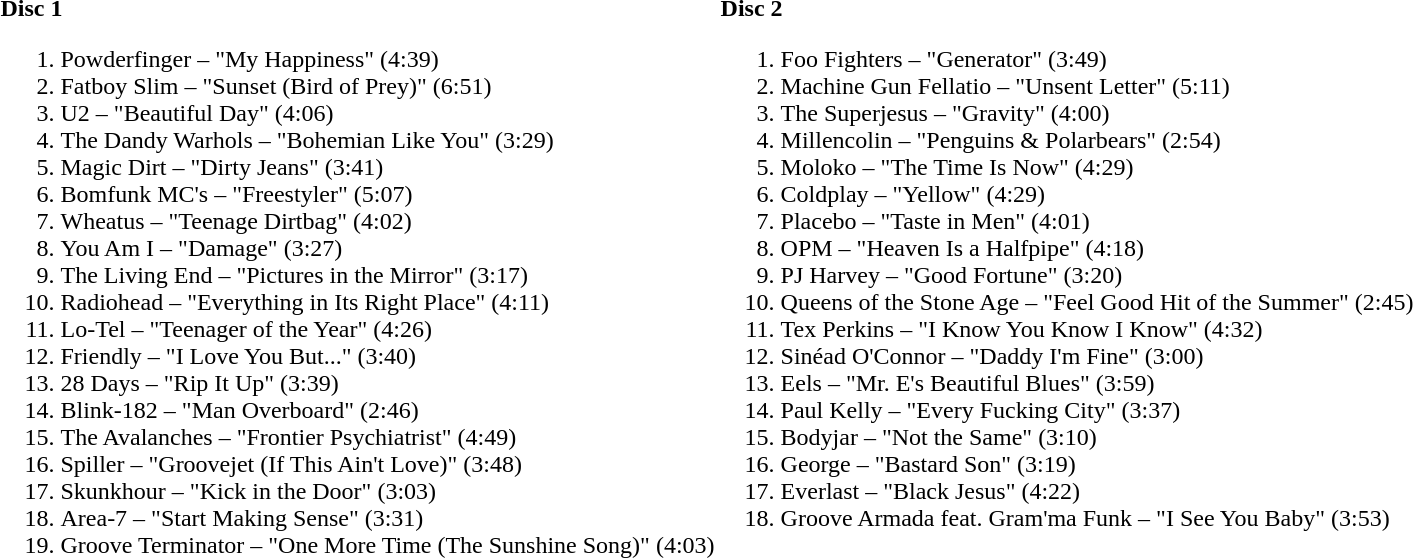<table>
<tr valign=top>
<td><strong>Disc 1</strong><br><ol><li>Powderfinger – "My Happiness" (4:39)</li><li>Fatboy Slim – "Sunset (Bird of Prey)" (6:51)</li><li>U2 – "Beautiful Day" (4:06)</li><li>The Dandy Warhols – "Bohemian Like You" (3:29)</li><li>Magic Dirt – "Dirty Jeans" (3:41)</li><li>Bomfunk MC's – "Freestyler" (5:07)</li><li>Wheatus – "Teenage Dirtbag" (4:02)</li><li>You Am I – "Damage" (3:27)</li><li>The Living End – "Pictures in the Mirror" (3:17)</li><li>Radiohead – "Everything in Its Right Place" (4:11)</li><li>Lo-Tel – "Teenager of the Year" (4:26)</li><li>Friendly – "I Love You But..." (3:40)</li><li>28 Days – "Rip It Up" (3:39)</li><li>Blink-182 – "Man Overboard" (2:46)</li><li>The Avalanches – "Frontier Psychiatrist" (4:49)</li><li>Spiller – "Groovejet (If This Ain't Love)" (3:48)</li><li>Skunkhour – "Kick in the Door" (3:03)</li><li>Area-7 – "Start Making Sense" (3:31)</li><li>Groove Terminator – "One More Time (The Sunshine Song)" (4:03)</li></ol></td>
<td><strong>Disc 2</strong><br><ol><li>Foo Fighters – "Generator" (3:49)</li><li>Machine Gun Fellatio – "Unsent Letter" (5:11)</li><li>The Superjesus – "Gravity" (4:00)</li><li>Millencolin – "Penguins & Polarbears" (2:54)</li><li>Moloko – "The Time Is Now" (4:29)</li><li>Coldplay – "Yellow" (4:29)</li><li>Placebo – "Taste in Men" (4:01)</li><li>OPM – "Heaven Is a Halfpipe" (4:18)</li><li>PJ Harvey – "Good Fortune" (3:20)</li><li>Queens of the Stone Age – "Feel Good Hit of the Summer" (2:45)</li><li>Tex Perkins – "I Know You Know I Know" (4:32)</li><li>Sinéad O'Connor – "Daddy I'm Fine" (3:00)</li><li>Eels – "Mr. E's Beautiful Blues" (3:59)</li><li>Paul Kelly – "Every Fucking City" (3:37)</li><li>Bodyjar – "Not the Same" (3:10)</li><li>George – "Bastard Son" (3:19)</li><li>Everlast – "Black Jesus" (4:22)</li><li>Groove Armada feat. Gram'ma Funk – "I See You Baby" (3:53)</li></ol></td>
</tr>
</table>
